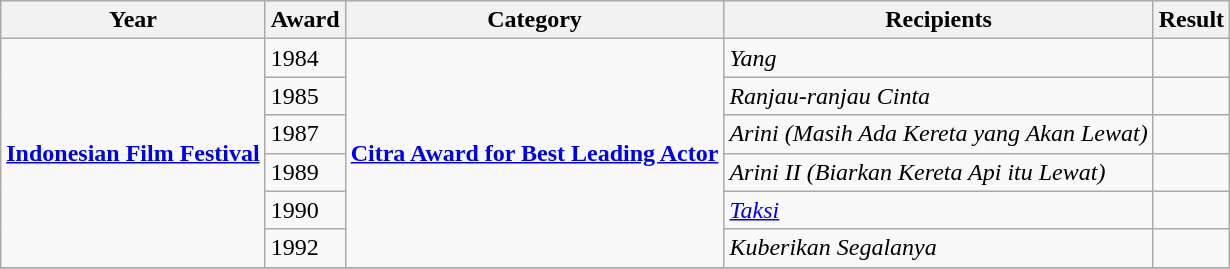<table class="wikitable sortable">
<tr>
<th>Year</th>
<th>Award</th>
<th>Category</th>
<th>Recipients</th>
<th>Result</th>
</tr>
<tr>
<td rowspan= "6"><strong><a href='#'>Indonesian Film Festival</a></strong></td>
<td>1984</td>
<td rowspan= "6"><strong><a href='#'>Citra Award for Best Leading Actor</a></strong></td>
<td><em>Yang</em></td>
<td></td>
</tr>
<tr>
<td>1985</td>
<td><em>Ranjau-ranjau Cinta</em></td>
<td></td>
</tr>
<tr>
<td>1987</td>
<td><em>Arini (Masih Ada Kereta yang Akan Lewat)</em></td>
<td></td>
</tr>
<tr>
<td>1989</td>
<td><em>Arini II (Biarkan Kereta Api itu Lewat)</em></td>
<td></td>
</tr>
<tr>
<td>1990</td>
<td><em><a href='#'>Taksi</a></em></td>
<td></td>
</tr>
<tr>
<td>1992</td>
<td><em>Kuberikan Segalanya</em></td>
<td></td>
</tr>
<tr>
</tr>
</table>
